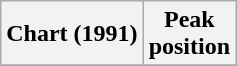<table class="wikitable plainrowheaders" style="text-align:center">
<tr>
<th>Chart (1991)</th>
<th>Peak<br>position</th>
</tr>
<tr>
</tr>
</table>
